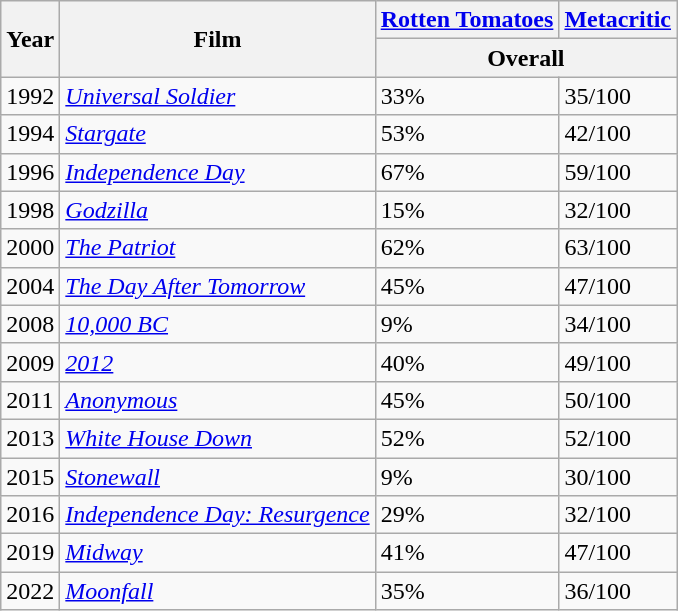<table class="wikitable sortable plainrowheaders">
<tr>
<th rowspan="2">Year</th>
<th rowspan="2">Film</th>
<th><a href='#'>Rotten Tomatoes</a></th>
<th><a href='#'>Metacritic</a></th>
</tr>
<tr>
<th colspan="2">Overall</th>
</tr>
<tr>
<td>1992</td>
<td><em><a href='#'>Universal Soldier</a></em></td>
<td>33%</td>
<td>35/100</td>
</tr>
<tr>
<td>1994</td>
<td><em><a href='#'>Stargate</a></em></td>
<td>53%</td>
<td>42/100</td>
</tr>
<tr>
<td>1996</td>
<td><em><a href='#'>Independence Day</a></em></td>
<td>67%</td>
<td>59/100</td>
</tr>
<tr>
<td>1998</td>
<td><em><a href='#'>Godzilla</a></em></td>
<td>15%</td>
<td>32/100</td>
</tr>
<tr>
<td>2000</td>
<td><em><a href='#'>The Patriot</a></em></td>
<td>62%</td>
<td>63/100</td>
</tr>
<tr>
<td>2004</td>
<td><em><a href='#'>The Day After Tomorrow</a></em></td>
<td>45%</td>
<td>47/100</td>
</tr>
<tr>
<td>2008</td>
<td><em><a href='#'>10,000 BC</a></em></td>
<td>9%</td>
<td>34/100</td>
</tr>
<tr>
<td>2009</td>
<td><em><a href='#'>2012</a></em></td>
<td>40%</td>
<td>49/100</td>
</tr>
<tr>
<td>2011</td>
<td><em><a href='#'>Anonymous</a></em></td>
<td>45%</td>
<td>50/100</td>
</tr>
<tr>
<td>2013</td>
<td><em><a href='#'>White House Down</a></em></td>
<td>52%</td>
<td>52/100</td>
</tr>
<tr>
<td>2015</td>
<td><em><a href='#'>Stonewall</a></em></td>
<td>9%</td>
<td>30/100</td>
</tr>
<tr>
<td>2016</td>
<td><em><a href='#'>Independence Day: Resurgence</a></em></td>
<td>29%</td>
<td>32/100</td>
</tr>
<tr>
<td>2019</td>
<td><em><a href='#'>Midway</a></em></td>
<td>41%</td>
<td>47/100</td>
</tr>
<tr>
<td>2022</td>
<td><em><a href='#'>Moonfall</a></em></td>
<td>35%</td>
<td>36/100</td>
</tr>
</table>
